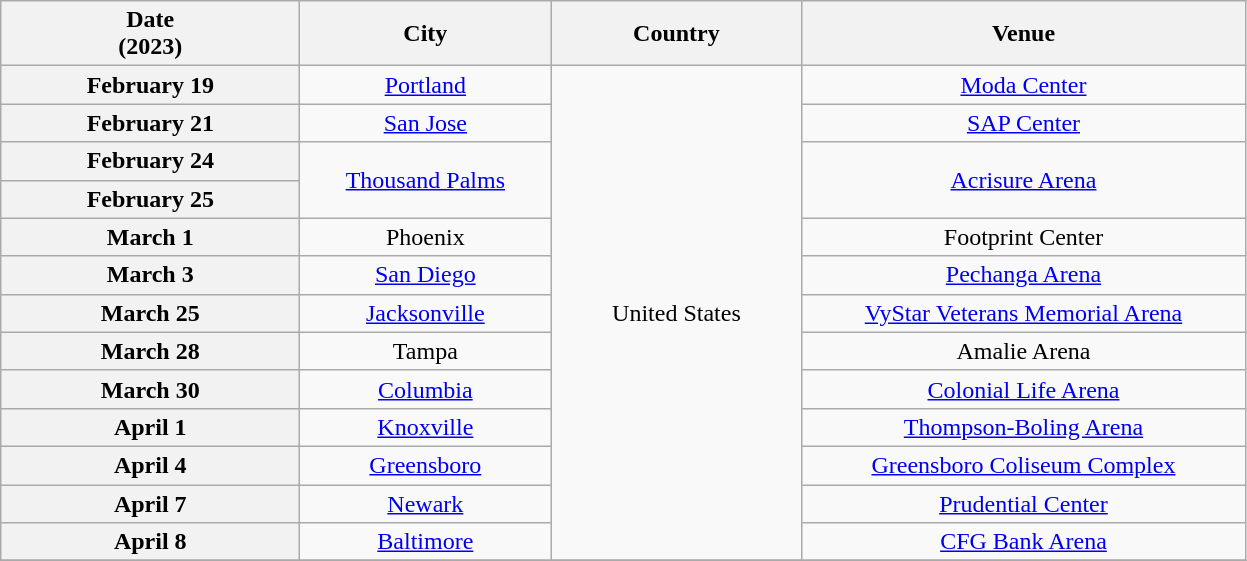<table class="wikitable plainrowheaders" style="text-align:center;">
<tr>
<th scope="col" style="width:12em;">Date<br>(2023)</th>
<th scope="col" style="width:10em;">City</th>
<th scope="col" style="width:10em;">Country</th>
<th scope="col" style="width:18em;">Venue</th>
</tr>
<tr>
<th scope="row">February 19</th>
<td><a href='#'>Portland</a></td>
<td rowspan="13">United States</td>
<td><a href='#'>Moda Center</a></td>
</tr>
<tr>
<th scope="row">February 21</th>
<td><a href='#'>San Jose</a></td>
<td><a href='#'>SAP Center</a></td>
</tr>
<tr>
<th scope="row">February 24</th>
<td rowspan="2"><a href='#'>Thousand Palms</a></td>
<td rowspan="2"><a href='#'>Acrisure Arena</a></td>
</tr>
<tr>
<th scope="row">February 25</th>
</tr>
<tr>
<th scope="row">March 1</th>
<td>Phoenix</td>
<td>Footprint Center</td>
</tr>
<tr>
<th scope="row">March 3</th>
<td><a href='#'>San Diego</a></td>
<td><a href='#'>Pechanga Arena</a></td>
</tr>
<tr>
<th scope="row">March 25</th>
<td><a href='#'>Jacksonville</a></td>
<td><a href='#'>VyStar Veterans Memorial Arena</a></td>
</tr>
<tr>
<th scope="row">March 28</th>
<td>Tampa</td>
<td>Amalie Arena</td>
</tr>
<tr>
<th scope="row">March 30</th>
<td><a href='#'>Columbia</a></td>
<td><a href='#'>Colonial Life Arena</a></td>
</tr>
<tr>
<th scope="row">April 1</th>
<td><a href='#'>Knoxville</a></td>
<td><a href='#'>Thompson-Boling Arena</a></td>
</tr>
<tr>
<th scope="row">April 4</th>
<td><a href='#'>Greensboro</a></td>
<td><a href='#'>Greensboro Coliseum Complex</a></td>
</tr>
<tr>
<th scope="row">April 7</th>
<td><a href='#'>Newark</a></td>
<td><a href='#'>Prudential Center</a></td>
</tr>
<tr>
<th scope="row">April 8</th>
<td><a href='#'>Baltimore</a></td>
<td><a href='#'>CFG Bank Arena</a></td>
</tr>
<tr>
</tr>
</table>
